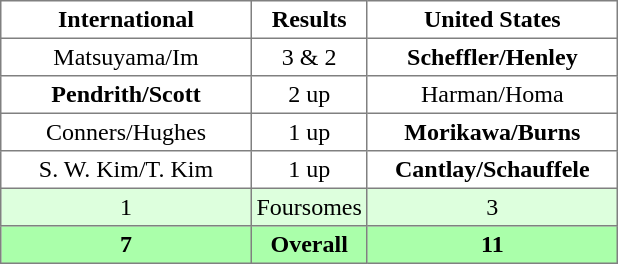<table border="1" cellpadding="3" style="border-collapse:collapse; text-align:center;">
<tr>
<th width="160">International</th>
<th>Results</th>
<th width="160">United States</th>
</tr>
<tr>
<td>Matsuyama/Im</td>
<td>3 & 2</td>
<td><strong>Scheffler/Henley</strong></td>
</tr>
<tr>
<td><strong>Pendrith/Scott</strong></td>
<td>2 up</td>
<td>Harman/Homa</td>
</tr>
<tr>
<td>Conners/Hughes</td>
<td>1 up</td>
<td><strong>Morikawa/Burns</strong></td>
</tr>
<tr>
<td>S. W. Kim/T. Kim</td>
<td>1 up</td>
<td><strong>Cantlay/Schauffele</strong></td>
</tr>
<tr style="background:#ddffdd;">
<td>1</td>
<td>Foursomes</td>
<td>3</td>
</tr>
<tr style="background:#aaffaa;">
<th>7</th>
<th>Overall</th>
<th>11</th>
</tr>
</table>
